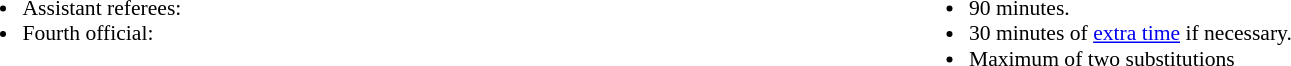<table style="width:100%; font-size:90%">
<tr>
<td style="width:50%; vertical-align:top"><br><ul><li>Assistant referees:</li><li>Fourth official:</li></ul></td>
<td style="width:50%; vertical-align:top"><br><ul><li>90 minutes.</li><li>30 minutes of <a href='#'>extra time</a> if necessary.</li><li>Maximum of two substitutions</li></ul></td>
</tr>
</table>
